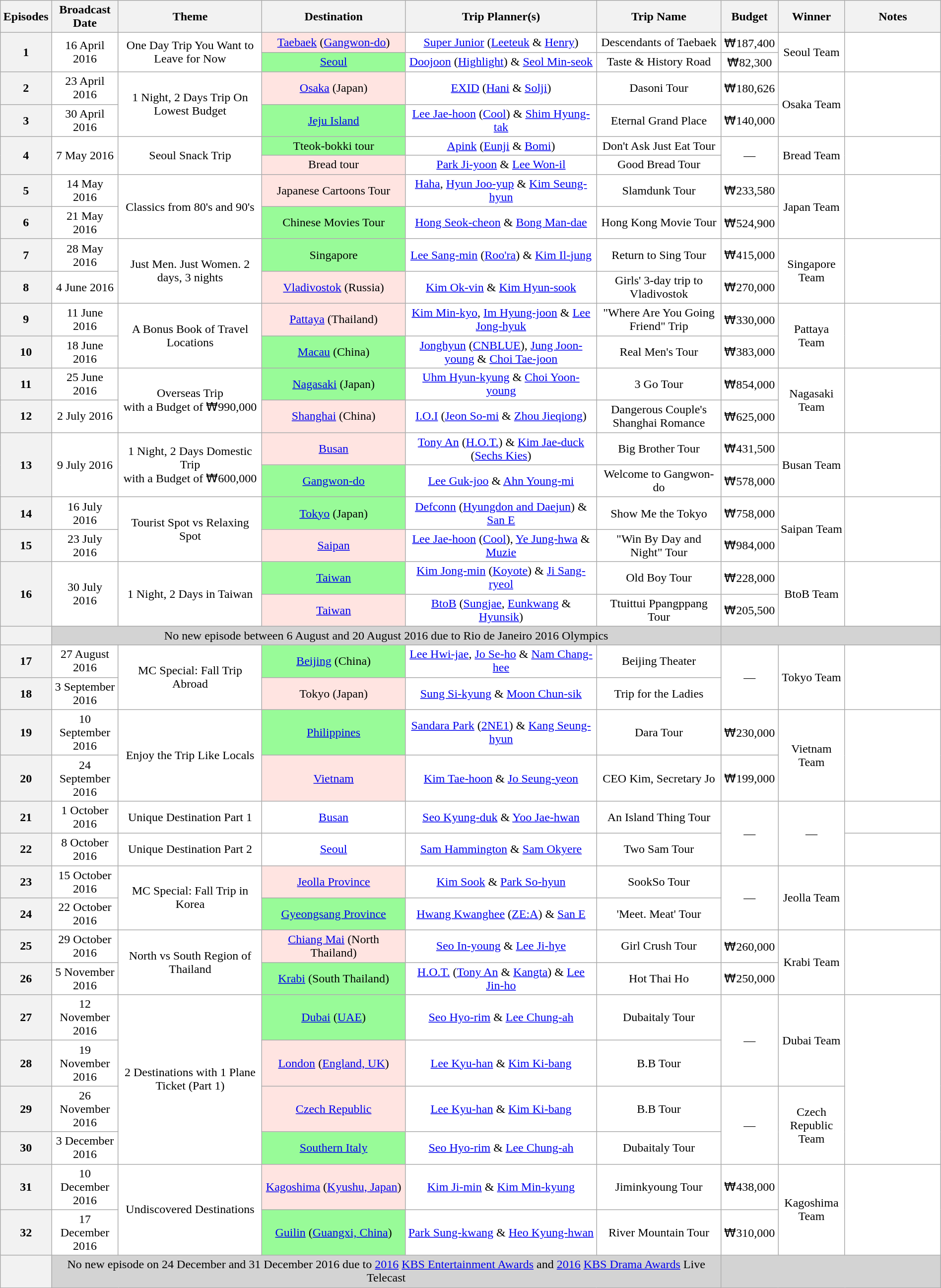<table class=wikitable style=text-align:center;width:100%;background:#ffffff>
<tr>
<th width=3%>Episodes</th>
<th width=7%>Broadcast Date</th>
<th width=15%>Theme</th>
<th width=15%>Destination</th>
<th width=20%>Trip Planner(s)</th>
<th width=13%>Trip Name</th>
<th width=5%>Budget</th>
<th width=7%>Winner</th>
<th width=10%>Notes</th>
</tr>
<tr>
<th rowspan=2>1</th>
<td rowspan=2>16 April 2016</td>
<td rowspan=2>One Day Trip You Want to Leave for Now</td>
<td style=background:MistyRose><a href='#'>Taebaek</a> (<a href='#'>Gangwon-do</a>)</td>
<td><a href='#'>Super Junior</a> (<a href='#'>Leeteuk</a> & <a href='#'>Henry</a>)</td>
<td>Descendants of Taebaek</td>
<td>₩187,400</td>
<td rowspan=2>Seoul Team</td>
<td rowspan=2></td>
</tr>
<tr>
<td style=background:PaleGreen><a href='#'>Seoul</a></td>
<td><a href='#'>Doojoon</a> (<a href='#'>Highlight</a>) & <a href='#'>Seol Min-seok</a></td>
<td>Taste & History Road</td>
<td>₩82,300</td>
</tr>
<tr>
<th>2</th>
<td>23 April 2016</td>
<td rowspan=2>1 Night, 2 Days Trip On Lowest Budget</td>
<td style=background:MistyRose><a href='#'>Osaka</a> (Japan)</td>
<td><a href='#'>EXID</a> (<a href='#'>Hani</a> & <a href='#'>Solji</a>)</td>
<td>Dasoni Tour</td>
<td>₩180,626</td>
<td rowspan=2>Osaka Team</td>
<td rowspan=2></td>
</tr>
<tr>
<th>3</th>
<td>30 April 2016</td>
<td style=background:PaleGreen><a href='#'>Jeju Island</a></td>
<td><a href='#'>Lee Jae-hoon</a> (<a href='#'>Cool</a>) & <a href='#'>Shim Hyung-tak</a></td>
<td>Eternal Grand Place</td>
<td>₩140,000</td>
</tr>
<tr>
<th rowspan=2>4</th>
<td rowspan=2>7 May 2016</td>
<td rowspan=2>Seoul Snack Trip</td>
<td style=background:PaleGreen>Tteok-bokki tour</td>
<td><a href='#'>Apink</a> (<a href='#'>Eunji</a> & <a href='#'>Bomi</a>)</td>
<td>Don't Ask Just Eat Tour</td>
<td rowspan=2>—</td>
<td rowspan=2>Bread Team</td>
<td rowspan=2><br></td>
</tr>
<tr>
<td style=background:MistyRose>Bread tour</td>
<td><a href='#'>Park Ji-yoon</a> & <a href='#'>Lee Won-il</a></td>
<td>Good Bread Tour</td>
</tr>
<tr>
<th>5</th>
<td>14 May 2016</td>
<td rowspan=2>Classics from 80's and 90's</td>
<td style=background:MistyRose>Japanese Cartoons Tour<br></td>
<td><a href='#'>Haha</a>, <a href='#'>Hyun Joo-yup</a> & <a href='#'>Kim Seung-hyun</a></td>
<td>Slamdunk Tour</td>
<td>₩233,580</td>
<td rowspan=2>Japan Team</td>
<td rowspan=2></td>
</tr>
<tr>
<th>6</th>
<td>21 May 2016</td>
<td style=background:PaleGreen>Chinese Movies Tour<br></td>
<td><a href='#'>Hong Seok-cheon</a> & <a href='#'>Bong Man-dae</a></td>
<td>Hong Kong Movie Tour</td>
<td>₩524,900</td>
</tr>
<tr>
<th>7</th>
<td>28 May 2016</td>
<td rowspan=2>Just Men. Just Women. 2 days, 3 nights</td>
<td style=background:PaleGreen>Singapore</td>
<td><a href='#'>Lee Sang-min</a> (<a href='#'>Roo'ra</a>) & <a href='#'>Kim Il-jung</a></td>
<td>Return to Sing Tour</td>
<td>₩415,000</td>
<td rowspan=2>Singapore Team</td>
<td rowspan=2></td>
</tr>
<tr>
<th>8</th>
<td>4 June 2016</td>
<td style=background:MistyRose><a href='#'>Vladivostok</a> (Russia)</td>
<td><a href='#'>Kim Ok-vin</a> & <a href='#'>Kim Hyun-sook</a></td>
<td>Girls' 3-day trip to Vladivostok</td>
<td>₩270,000</td>
</tr>
<tr>
<th>9</th>
<td>11 June 2016</td>
<td rowspan=2>A Bonus Book of Travel Locations</td>
<td style=background:MistyRose><a href='#'>Pattaya</a> (Thailand)</td>
<td><a href='#'>Kim Min-kyo</a>, <a href='#'>Im Hyung-joon</a> & <a href='#'>Lee Jong-hyuk</a></td>
<td>"Where Are You Going Friend" Trip</td>
<td>₩330,000</td>
<td rowspan=2>Pattaya Team</td>
<td rowspan=2></td>
</tr>
<tr>
<th>10</th>
<td>18 June 2016</td>
<td style=background:PaleGreen><a href='#'>Macau</a> (China)</td>
<td><a href='#'>Jonghyun</a> (<a href='#'>CNBLUE</a>), <a href='#'>Jung Joon-young</a> & <a href='#'>Choi Tae-joon</a></td>
<td>Real Men's Tour</td>
<td>₩383,000</td>
</tr>
<tr>
<th>11</th>
<td>25 June 2016</td>
<td rowspan=2>Overseas Trip<br>with a Budget of ₩990,000</td>
<td style=background:PaleGreen><a href='#'>Nagasaki</a> (Japan)</td>
<td><a href='#'>Uhm Hyun-kyung</a> & <a href='#'>Choi Yoon-young</a></td>
<td>3 Go Tour</td>
<td>₩854,000</td>
<td rowspan=2>Nagasaki Team</td>
<td rowspan=2></td>
</tr>
<tr>
<th>12</th>
<td>2 July 2016</td>
<td style=background:MistyRose><a href='#'>Shanghai</a> (China)</td>
<td><a href='#'>I.O.I</a> (<a href='#'>Jeon So-mi</a> & <a href='#'>Zhou Jieqiong</a>)</td>
<td>Dangerous Couple's Shanghai Romance</td>
<td>₩625,000</td>
</tr>
<tr>
<th rowspan=2>13</th>
<td rowspan=2>9 July 2016</td>
<td rowspan=2>1 Night, 2 Days Domestic Trip<br>with a Budget of ₩600,000</td>
<td style=background:MistyRose><a href='#'>Busan</a></td>
<td><a href='#'>Tony An</a> (<a href='#'>H.O.T.</a>) & <a href='#'>Kim Jae-duck</a> (<a href='#'>Sechs Kies</a>)</td>
<td>Big Brother Tour</td>
<td>₩431,500</td>
<td rowspan=2>Busan Team</td>
<td rowspan=2></td>
</tr>
<tr>
<td style=background:PaleGreen><a href='#'>Gangwon-do</a></td>
<td><a href='#'>Lee Guk-joo</a> & <a href='#'>Ahn Young-mi</a></td>
<td>Welcome to Gangwon-do</td>
<td>₩578,000</td>
</tr>
<tr>
<th>14</th>
<td>16 July 2016</td>
<td rowspan=2>Tourist Spot vs Relaxing Spot</td>
<td style=background:PaleGreen><a href='#'>Tokyo</a> (Japan)</td>
<td><a href='#'>Defconn</a> (<a href='#'>Hyungdon and Daejun</a>) & <a href='#'>San E</a></td>
<td>Show Me the Tokyo</td>
<td>₩758,000</td>
<td rowspan=2>Saipan Team</td>
<td rowspan=2></td>
</tr>
<tr>
<th>15</th>
<td>23 July 2016</td>
<td style=background:MistyRose><a href='#'>Saipan</a></td>
<td><a href='#'>Lee Jae-hoon</a> (<a href='#'>Cool</a>), <a href='#'>Ye Jung-hwa</a> & <a href='#'>Muzie</a></td>
<td>"Win By Day and Night" Tour</td>
<td>₩984,000</td>
</tr>
<tr>
<th rowspan=2>16</th>
<td rowspan=2>30 July 2016</td>
<td rowspan=2>1 Night, 2 Days in Taiwan</td>
<td style=background:PaleGreen><a href='#'>Taiwan</a></td>
<td><a href='#'>Kim Jong-min</a> (<a href='#'>Koyote</a>) & <a href='#'>Ji Sang-ryeol</a></td>
<td>Old Boy Tour</td>
<td>₩228,000</td>
<td rowspan=2>BtoB Team</td>
<td rowspan=2></td>
</tr>
<tr>
<td style=background:MistyRose><a href='#'>Taiwan</a></td>
<td><a href='#'>BtoB</a> (<a href='#'>Sungjae</a>, <a href='#'>Eunkwang</a> & <a href='#'>Hyunsik</a>)</td>
<td>Ttuittui Ppangppang Tour</td>
<td>₩205,500</td>
</tr>
<tr>
<th></th>
<td colspan=5 style=background:Lightgray>No new episode between 6 August and 20 August 2016 due to Rio de Janeiro 2016 Olympics</td>
<td colspan=3 style=background:Lightgray></td>
</tr>
<tr>
<th>17</th>
<td>27 August 2016</td>
<td rowspan=2>MC Special: Fall Trip Abroad</td>
<td style=background:PaleGreen><a href='#'>Beijing</a> (China)</td>
<td><a href='#'>Lee Hwi-jae</a>, <a href='#'>Jo Se-ho</a> & <a href='#'>Nam Chang-hee</a></td>
<td>Beijing Theater</td>
<td rowspan=2>—</td>
<td rowspan=2>Tokyo Team</td>
<td rowspan=2></td>
</tr>
<tr>
<th>18</th>
<td>3 September 2016</td>
<td style=background:MistyRose>Tokyo (Japan)</td>
<td><a href='#'>Sung Si-kyung</a> & <a href='#'>Moon Chun-sik</a></td>
<td>Trip for the Ladies</td>
</tr>
<tr>
<th>19</th>
<td>10 September 2016</td>
<td rowspan=2>Enjoy the Trip Like Locals</td>
<td style=background:PaleGreen><a href='#'>Philippines</a></td>
<td><a href='#'>Sandara Park</a> (<a href='#'>2NE1</a>) & <a href='#'>Kang Seung-hyun</a></td>
<td>Dara Tour</td>
<td>₩230,000</td>
<td rowspan=2>Vietnam Team</td>
<td rowspan=2> <br> </td>
</tr>
<tr>
<th>20</th>
<td>24 September 2016</td>
<td style=background:MistyRose><a href='#'>Vietnam</a></td>
<td><a href='#'>Kim Tae-hoon</a> & <a href='#'>Jo Seung-yeon</a></td>
<td>CEO Kim, Secretary Jo</td>
<td>₩199,000</td>
</tr>
<tr>
<th>21</th>
<td>1 October 2016</td>
<td>Unique Destination Part 1</td>
<td><a href='#'>Busan</a></td>
<td><a href='#'>Seo Kyung-duk</a> & <a href='#'>Yoo Jae-hwan</a></td>
<td>An Island Thing Tour</td>
<td rowspan=2>—</td>
<td rowspan=2>—</td>
<td><br></td>
</tr>
<tr>
<th>22</th>
<td>8 October 2016</td>
<td>Unique Destination Part 2</td>
<td><a href='#'>Seoul</a></td>
<td><a href='#'>Sam Hammington</a> & <a href='#'>Sam Okyere</a></td>
<td>Two Sam Tour</td>
<td></td>
</tr>
<tr>
<th>23</th>
<td>15 October 2016</td>
<td rowspan=2>MC Special: Fall Trip in Korea</td>
<td style=background:MistyRose><a href='#'>Jeolla Province</a></td>
<td><a href='#'>Kim Sook</a> & <a href='#'>Park So-hyun</a></td>
<td>SookSo Tour</td>
<td rowspan=2>—</td>
<td rowspan=2>Jeolla Team</td>
<td rowspan=2></td>
</tr>
<tr>
<th>24</th>
<td>22 October 2016</td>
<td style=background:PaleGreen><a href='#'>Gyeongsang Province</a></td>
<td><a href='#'>Hwang Kwanghee</a> (<a href='#'>ZE:A</a>) & <a href='#'>San E</a></td>
<td>'Meet. Meat' Tour</td>
</tr>
<tr>
<th>25</th>
<td>29 October 2016</td>
<td rowspan=2>North vs South Region of Thailand</td>
<td style=background:MistyRose><a href='#'>Chiang Mai</a> (North Thailand)</td>
<td><a href='#'>Seo In-young</a> & <a href='#'>Lee Ji-hye</a></td>
<td>Girl Crush Tour</td>
<td>₩260,000</td>
<td rowspan=2>Krabi Team</td>
<td rowspan=2><br></td>
</tr>
<tr>
<th>26</th>
<td>5 November 2016</td>
<td style=background:PaleGreen><a href='#'>Krabi</a> (South Thailand)</td>
<td><a href='#'>H.O.T.</a> (<a href='#'>Tony An</a> & <a href='#'>Kangta</a>) & <a href='#'>Lee Jin-ho</a></td>
<td>Hot Thai Ho</td>
<td>₩250,000</td>
</tr>
<tr>
<th>27</th>
<td>12 November 2016</td>
<td rowspan=4>2 Destinations with 1 Plane Ticket (Part 1)</td>
<td style=background:PaleGreen><a href='#'>Dubai</a> (<a href='#'>UAE</a>)</td>
<td><a href='#'>Seo Hyo-rim</a> & <a href='#'>Lee Chung-ah</a></td>
<td>Dubaitaly Tour</td>
<td rowspan=2>—</td>
<td rowspan=2>Dubai Team</td>
<td rowspan=4></td>
</tr>
<tr>
<th>28</th>
<td>19 November 2016</td>
<td style=background:MistyRose><a href='#'>London</a> (<a href='#'>England, UK</a>)</td>
<td><a href='#'>Lee Kyu-han</a> & <a href='#'>Kim Ki-bang</a></td>
<td>B.B Tour</td>
</tr>
<tr>
<th>29</th>
<td>26 November 2016</td>
<td style=background:MistyRose><a href='#'>Czech Republic</a></td>
<td><a href='#'>Lee Kyu-han</a> & <a href='#'>Kim Ki-bang</a></td>
<td>B.B Tour</td>
<td rowspan=2>—</td>
<td rowspan=2>Czech Republic Team</td>
</tr>
<tr>
<th>30</th>
<td>3 December 2016</td>
<td style=background:PaleGreen><a href='#'>Southern Italy</a></td>
<td><a href='#'>Seo Hyo-rim</a> & <a href='#'>Lee Chung-ah</a></td>
<td>Dubaitaly Tour</td>
</tr>
<tr>
<th>31</th>
<td>10 December 2016</td>
<td rowspan=2>Undiscovered Destinations</td>
<td style=background:MistyRose><a href='#'>Kagoshima</a> (<a href='#'>Kyushu, Japan</a>)</td>
<td><a href='#'>Kim Ji-min</a> & <a href='#'>Kim Min-kyung</a></td>
<td>Jiminkyoung Tour</td>
<td>₩438,000</td>
<td rowspan=2>Kagoshima Team</td>
<td rowspan=2></td>
</tr>
<tr>
<th>32</th>
<td>17 December 2016</td>
<td style=background:PaleGreen><a href='#'>Guilin</a> (<a href='#'>Guangxi, China</a>)</td>
<td><a href='#'>Park Sung-kwang</a> & <a href='#'>Heo Kyung-hwan</a></td>
<td>River Mountain Tour</td>
<td>₩310,000</td>
</tr>
<tr>
<th></th>
<td colspan=5 style=background:Lightgray>No new episode on 24 December and 31 December 2016 due to <a href='#'>2016</a> <a href='#'>KBS Entertainment Awards</a> and <a href='#'>2016</a> <a href='#'>KBS Drama Awards</a> Live Telecast</td>
<td colspan=3 style=background:Lightgray></td>
</tr>
</table>
